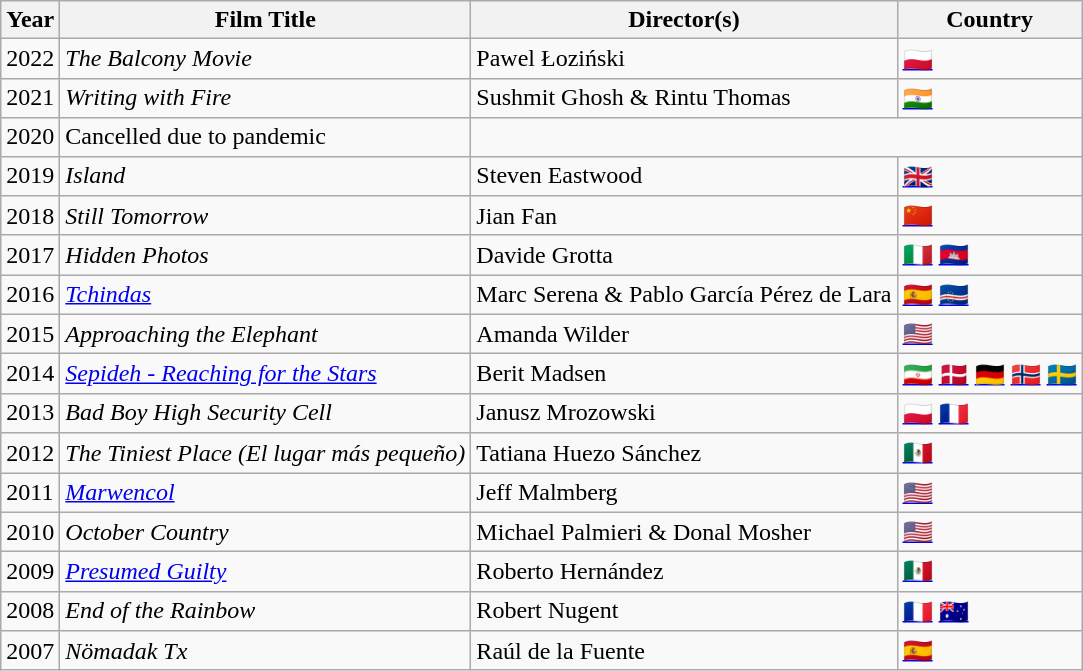<table class="wikitable">
<tr>
<th>Year</th>
<th>Film Title</th>
<th>Director(s)</th>
<th>Country</th>
</tr>
<tr>
<td>2022</td>
<td><em>The Balcony Movie</em></td>
<td>Pawel Łoziński</td>
<td><a href='#'>🇵🇱</a></td>
</tr>
<tr>
<td>2021</td>
<td><em>Writing with Fire</em></td>
<td>Sushmit Ghosh & Rintu Thomas</td>
<td><a href='#'>🇮🇳</a></td>
</tr>
<tr>
<td>2020</td>
<td>Cancelled due to pandemic</td>
</tr>
<tr>
<td>2019</td>
<td><em>Island</em></td>
<td>Steven Eastwood</td>
<td><a href='#'>🇬🇧</a></td>
</tr>
<tr>
<td>2018</td>
<td><em>Still Tomorrow</em></td>
<td>Jian Fan</td>
<td><a href='#'>🇨🇳</a></td>
</tr>
<tr>
<td>2017</td>
<td><em>Hidden Photos</em></td>
<td>Davide Grotta</td>
<td><a href='#'>🇮🇹</a> <a href='#'>🇰🇭</a></td>
</tr>
<tr>
<td>2016</td>
<td><em><a href='#'>Tchindas</a></em></td>
<td>Marc Serena & Pablo García Pérez de Lara</td>
<td><a href='#'>🇪🇸</a> <a href='#'>🇨🇻</a></td>
</tr>
<tr>
<td>2015</td>
<td><em>Approaching the Elephant</em></td>
<td>Amanda Wilder</td>
<td><a href='#'>🇺🇸</a></td>
</tr>
<tr>
<td>2014</td>
<td><em><a href='#'>Sepideh - Reaching for the Stars</a></em></td>
<td>Berit Madsen</td>
<td><a href='#'>🇮🇷</a> <a href='#'>🇩🇰</a> <a href='#'>🇩🇪</a> <a href='#'>🇳🇴</a> <a href='#'>🇸🇪</a></td>
</tr>
<tr>
<td>2013</td>
<td><em>Bad Boy High Security Cell</em></td>
<td>Janusz Mrozowski</td>
<td><a href='#'>🇵🇱</a> <a href='#'>🇫🇷</a></td>
</tr>
<tr>
<td>2012</td>
<td><em>The Tiniest Place (El lugar más pequeño)</em></td>
<td>Tatiana Huezo Sánchez</td>
<td><a href='#'>🇲🇽</a></td>
</tr>
<tr>
<td>2011</td>
<td><em><a href='#'>Marwencol</a></em></td>
<td>Jeff Malmberg</td>
<td><a href='#'>🇺🇸</a></td>
</tr>
<tr>
<td>2010</td>
<td><em>October Country</em></td>
<td>Michael Palmieri & Donal Mosher</td>
<td><a href='#'>🇺🇸</a></td>
</tr>
<tr>
<td>2009</td>
<td><em><a href='#'>Presumed Guilty</a></em></td>
<td>Roberto Hernández</td>
<td><a href='#'>🇲🇽</a></td>
</tr>
<tr>
<td>2008</td>
<td><em>End of the Rainbow</em></td>
<td>Robert Nugent</td>
<td><a href='#'>🇫🇷</a> <a href='#'>🇦🇺</a></td>
</tr>
<tr>
<td>2007</td>
<td><em>Nömadak Tx</em></td>
<td>Raúl de la Fuente</td>
<td><a href='#'>🇪🇸</a></td>
</tr>
</table>
